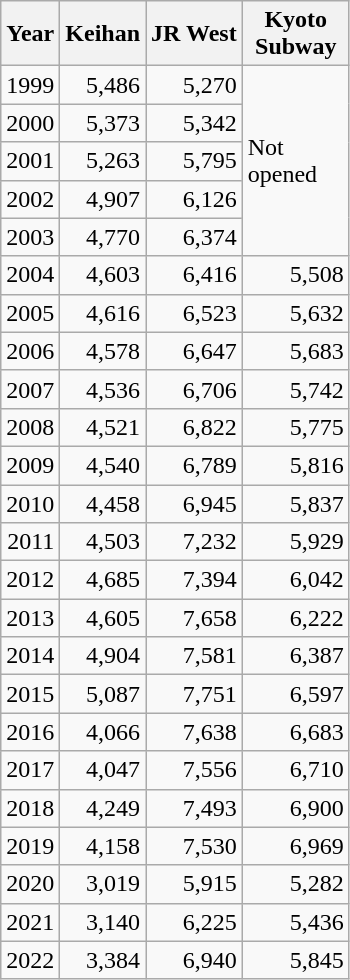<table class="wikitable" style="text-align:right;">
<tr style="text-align:center;">
<th>Year</th>
<th>Keihan</th>
<th>JR West</th>
<th>Kyoto Subway</th>
</tr>
<tr>
<td>1999</td>
<td>5,486</td>
<td>5,270</td>
<td rowspan="5" style="width:4em;text-align:left;">Not opened</td>
</tr>
<tr>
<td>2000</td>
<td>5,373</td>
<td>5,342</td>
</tr>
<tr>
<td>2001</td>
<td>5,263</td>
<td>5,795</td>
</tr>
<tr>
<td>2002</td>
<td>4,907</td>
<td>6,126</td>
</tr>
<tr>
<td>2003</td>
<td>4,770</td>
<td>6,374</td>
</tr>
<tr>
<td>2004</td>
<td>4,603</td>
<td>6,416</td>
<td>5,508</td>
</tr>
<tr>
<td>2005</td>
<td>4,616</td>
<td>6,523</td>
<td>5,632</td>
</tr>
<tr>
<td>2006</td>
<td>4,578</td>
<td>6,647</td>
<td>5,683</td>
</tr>
<tr>
<td>2007</td>
<td>4,536</td>
<td>6,706</td>
<td>5,742</td>
</tr>
<tr>
<td>2008</td>
<td>4,521</td>
<td>6,822</td>
<td>5,775</td>
</tr>
<tr>
<td>2009</td>
<td>4,540</td>
<td>6,789</td>
<td>5,816</td>
</tr>
<tr>
<td>2010</td>
<td>4,458</td>
<td>6,945</td>
<td>5,837</td>
</tr>
<tr>
<td>2011</td>
<td>4,503</td>
<td>7,232</td>
<td>5,929</td>
</tr>
<tr>
<td>2012</td>
<td>4,685</td>
<td>7,394</td>
<td>6,042</td>
</tr>
<tr>
<td>2013</td>
<td>4,605</td>
<td>7,658</td>
<td>6,222</td>
</tr>
<tr>
<td>2014</td>
<td>4,904</td>
<td>7,581</td>
<td>6,387</td>
</tr>
<tr>
<td>2015</td>
<td>5,087</td>
<td>7,751</td>
<td>6,597</td>
</tr>
<tr>
<td>2016</td>
<td>4,066</td>
<td>7,638</td>
<td>6,683</td>
</tr>
<tr>
<td>2017</td>
<td>4,047</td>
<td>7,556</td>
<td>6,710</td>
</tr>
<tr>
<td>2018</td>
<td>4,249</td>
<td>7,493</td>
<td>6,900</td>
</tr>
<tr>
<td>2019</td>
<td>4,158</td>
<td>7,530</td>
<td>6,969</td>
</tr>
<tr>
<td>2020</td>
<td>3,019</td>
<td>5,915</td>
<td>5,282</td>
</tr>
<tr>
<td>2021</td>
<td>3,140</td>
<td>6,225</td>
<td>5,436</td>
</tr>
<tr>
<td>2022</td>
<td>3,384</td>
<td>6,940</td>
<td>5,845</td>
</tr>
</table>
